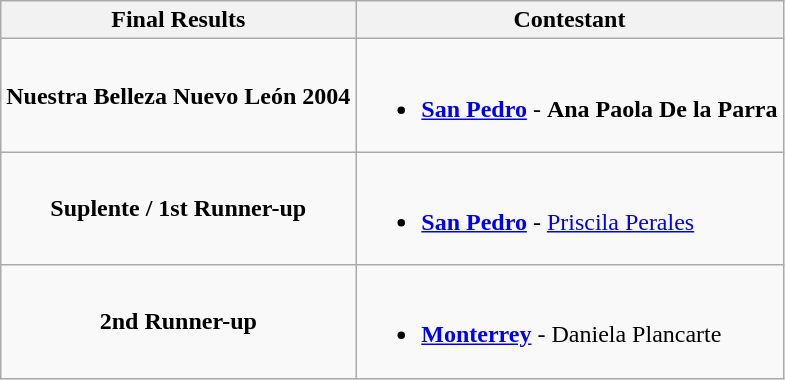<table class="wikitable">
<tr>
<th>Final Results</th>
<th>Contestant</th>
</tr>
<tr>
<td align="center"><strong>Nuestra Belleza Nuevo León 2004</strong></td>
<td><br><ul><li><strong><a href='#'>San Pedro</a></strong> - <strong>Ana Paola De la Parra</strong></li></ul></td>
</tr>
<tr>
<td align="center"><strong>Suplente / 1st Runner-up</strong></td>
<td><br><ul><li><strong><a href='#'>San Pedro</a></strong> - <a href='#'>Priscila Perales</a></li></ul></td>
</tr>
<tr>
<td align="center"><strong>2nd Runner-up</strong></td>
<td><br><ul><li><strong><a href='#'>Monterrey</a></strong> - Daniela Plancarte</li></ul></td>
</tr>
</table>
